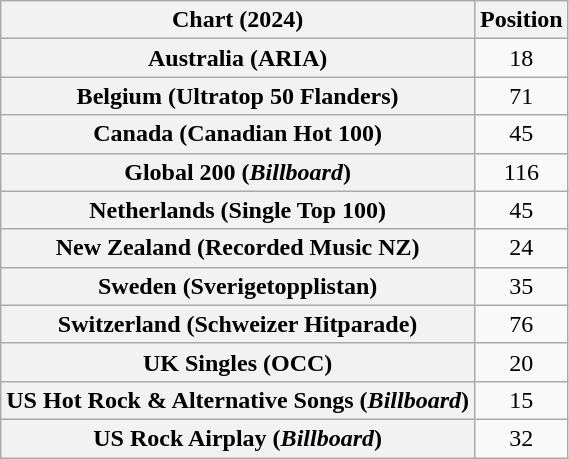<table class="wikitable sortable plainrowheaders" style="text-align:center">
<tr>
<th scope="col">Chart (2024)</th>
<th scope="col">Position</th>
</tr>
<tr>
<th scope="row">Australia (ARIA)</th>
<td>18</td>
</tr>
<tr>
<th scope="row">Belgium (Ultratop 50 Flanders)</th>
<td>71</td>
</tr>
<tr>
<th scope="row">Canada (Canadian Hot 100)</th>
<td>45</td>
</tr>
<tr>
<th scope="row">Global 200 (<em>Billboard</em>)</th>
<td>116</td>
</tr>
<tr>
<th scope="row">Netherlands (Single Top 100)</th>
<td>45</td>
</tr>
<tr>
<th scope="row">New Zealand (Recorded Music NZ)</th>
<td>24</td>
</tr>
<tr>
<th scope="row">Sweden (Sverigetopplistan)</th>
<td>35</td>
</tr>
<tr>
<th scope="row">Switzerland (Schweizer Hitparade)</th>
<td>76</td>
</tr>
<tr>
<th scope="row">UK Singles (OCC)</th>
<td>20</td>
</tr>
<tr>
<th scope="row">US Hot Rock & Alternative Songs (<em>Billboard</em>)</th>
<td>15</td>
</tr>
<tr>
<th scope="row">US Rock Airplay (<em>Billboard</em>)</th>
<td>32</td>
</tr>
</table>
